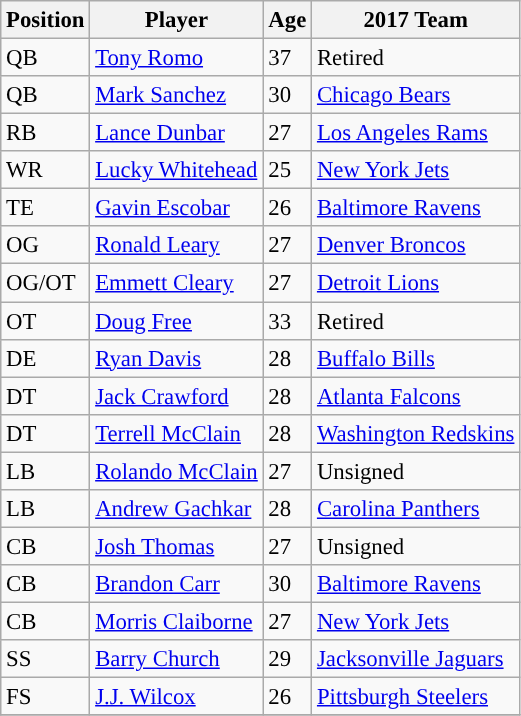<table class="wikitable" style="font-size: 95%; text-align: left">
<tr>
<th>Position</th>
<th>Player</th>
<th>Age</th>
<th>2017 Team</th>
</tr>
<tr>
<td>QB</td>
<td><a href='#'>Tony Romo</a></td>
<td>37</td>
<td>Retired</td>
</tr>
<tr>
<td>QB</td>
<td><a href='#'>Mark Sanchez</a></td>
<td>30</td>
<td><a href='#'>Chicago Bears</a></td>
</tr>
<tr>
<td>RB</td>
<td><a href='#'>Lance Dunbar</a></td>
<td>27</td>
<td><a href='#'>Los Angeles Rams</a></td>
</tr>
<tr>
<td>WR</td>
<td><a href='#'>Lucky Whitehead</a></td>
<td>25</td>
<td><a href='#'>New York Jets</a></td>
</tr>
<tr>
<td>TE</td>
<td><a href='#'>Gavin Escobar</a></td>
<td>26</td>
<td><a href='#'>Baltimore Ravens</a></td>
</tr>
<tr>
<td>OG</td>
<td><a href='#'>Ronald Leary</a></td>
<td>27</td>
<td><a href='#'>Denver Broncos</a></td>
</tr>
<tr>
<td>OG/OT</td>
<td><a href='#'>Emmett Cleary</a></td>
<td>27</td>
<td><a href='#'>Detroit Lions</a></td>
</tr>
<tr>
<td>OT</td>
<td><a href='#'>Doug Free</a></td>
<td>33</td>
<td>Retired</td>
</tr>
<tr>
<td>DE</td>
<td><a href='#'>Ryan Davis</a></td>
<td>28</td>
<td><a href='#'>Buffalo Bills</a></td>
</tr>
<tr>
<td>DT</td>
<td><a href='#'>Jack Crawford</a></td>
<td>28</td>
<td><a href='#'>Atlanta Falcons</a></td>
</tr>
<tr>
<td>DT</td>
<td><a href='#'>Terrell McClain</a></td>
<td>28</td>
<td><a href='#'>Washington Redskins</a></td>
</tr>
<tr>
<td>LB</td>
<td><a href='#'>Rolando McClain</a></td>
<td>27</td>
<td>Unsigned</td>
</tr>
<tr>
<td>LB</td>
<td><a href='#'>Andrew Gachkar</a></td>
<td>28</td>
<td><a href='#'>Carolina Panthers</a></td>
</tr>
<tr>
<td>CB</td>
<td><a href='#'>Josh Thomas</a></td>
<td>27</td>
<td>Unsigned</td>
</tr>
<tr>
<td>CB</td>
<td><a href='#'>Brandon Carr</a></td>
<td>30</td>
<td><a href='#'>Baltimore Ravens</a></td>
</tr>
<tr>
<td>CB</td>
<td><a href='#'>Morris Claiborne</a></td>
<td>27</td>
<td><a href='#'>New York Jets</a></td>
</tr>
<tr>
<td>SS</td>
<td><a href='#'>Barry Church</a></td>
<td>29</td>
<td><a href='#'>Jacksonville Jaguars</a></td>
</tr>
<tr>
<td>FS</td>
<td><a href='#'>J.J. Wilcox</a></td>
<td>26</td>
<td><a href='#'>Pittsburgh Steelers</a></td>
</tr>
<tr>
</tr>
</table>
